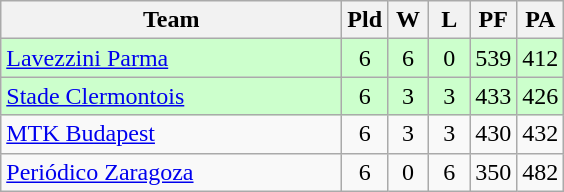<table class="wikitable" style="text-align:center">
<tr>
<th width=220>Team</th>
<th width=20>Pld</th>
<th width=20>W</th>
<th width=20>L</th>
<th width=20>PF</th>
<th width=20>PA</th>
</tr>
<tr bgcolor="#ccffcc">
<td align="left"> <a href='#'>Lavezzini Parma</a></td>
<td>6</td>
<td>6</td>
<td>0</td>
<td>539</td>
<td>412</td>
</tr>
<tr bgcolor="#ccffcc">
<td align="left"> <a href='#'>Stade Clermontois</a></td>
<td>6</td>
<td>3</td>
<td>3</td>
<td>433</td>
<td>426</td>
</tr>
<tr>
<td align="left"> <a href='#'>MTK Budapest</a></td>
<td>6</td>
<td>3</td>
<td>3</td>
<td>430</td>
<td>432</td>
</tr>
<tr>
<td align="left"> <a href='#'>Periódico Zaragoza</a></td>
<td>6</td>
<td>0</td>
<td>6</td>
<td>350</td>
<td>482</td>
</tr>
</table>
